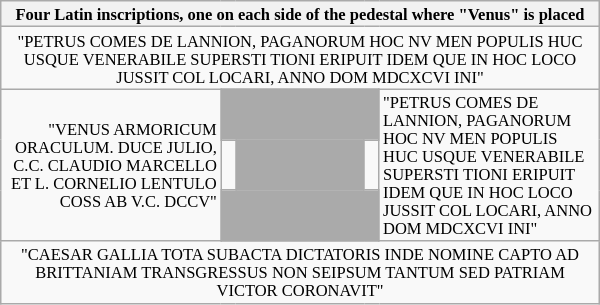<table class="wikitable" style="float:left;font-size:11px;width:400px;margin:10px 10px 0px 0px;text-align:center;">
<tr>
<th scope="col" colspan="5">Four Latin inscriptions, one on each side of the pedestal where "Venus" is placed</th>
</tr>
<tr>
<td colspan="5">"PETRUS COMES DE LANNION, PAGANORUM HOC NV MEN POPULIS HUC USQUE VENERABILE SUPERSTI TIONI ERIPUIT IDEM QUE IN HOC LOCO JUSSIT COL LOCARI, ANNO DOM MDCXCVI INI"</td>
</tr>
<tr>
<td rowspan="3" style="width:150px;text-align:right;">"VENUS ARMORICUM ORACULUM. DUCE JULIO, C.C. CLAUDIO MARCELLO ET L. CORNELIO LENTULO COSS AB V.C. DCCV"</td>
<td colspan="3" style="background-color:#aaa;font-weight:bold;"></td>
<td rowspan="3" style="width:150px;text-align:left;">"PETRUS COMES DE LANNION, PAGANORUM HOC NV MEN POPULIS HUC USQUE VENERABILE SUPERSTI TIONI ERIPUIT IDEM QUE IN HOC LOCO JUSSIT COL LOCARI, ANNO DOM MDCXCVI INI"</td>
</tr>
<tr>
<td style="width:5px;" style="background-color:#aaa;font-weight:bold;"></td>
<td style="width:90px;background-color:#aaa;"></td>
<td style="width:5px;" style="background-color:#aaa;font-weight:bold;"></td>
</tr>
<tr>
<td colspan="3" style="background-color:#aaa;font-weight:bold;"></td>
</tr>
<tr>
<td colspan="5">"CAESAR GALLIA TOTA SUBACTA DICTATORIS INDE NOMINE CAPTO AD BRITTANIAM TRANSGRESSUS NON SEIPSUM TANTUM SED PATRIAM VICTOR CORONAVIT"</td>
</tr>
</table>
